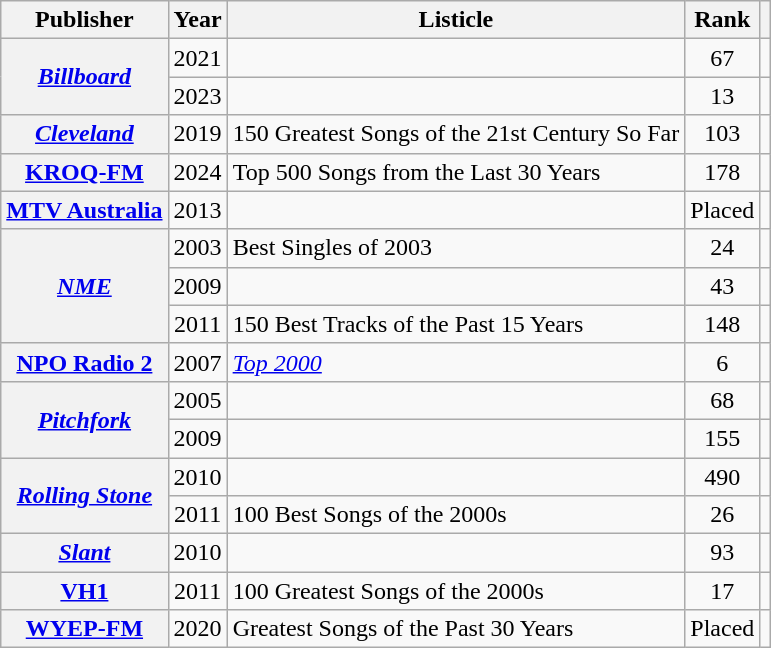<table class="wikitable sortable plainrowheaders" style="text-align:center">
<tr>
<th scope="col">Publisher</th>
<th scope="col">Year</th>
<th scope="col">Listicle</th>
<th scope="col">Rank</th>
<th scope="col" class="unsortable"></th>
</tr>
<tr>
<th rowspan="2" scope="row"><em><a href='#'>Billboard</a></em></th>
<td>2021</td>
<td style="text-align:left;"></td>
<td>67</td>
<td></td>
</tr>
<tr>
<td>2023</td>
<td style="text-align:left;"></td>
<td>13</td>
<td></td>
</tr>
<tr>
<th scope="row"><em><a href='#'>Cleveland</a></em></th>
<td>2019</td>
<td style="text-align:left;">150 Greatest Songs of the 21st Century So Far</td>
<td>103</td>
<td></td>
</tr>
<tr>
<th scope="row"><a href='#'>KROQ-FM</a></th>
<td>2024</td>
<td style="text-align:left;">Top 500 Songs from the Last 30 Years</td>
<td>178</td>
<td></td>
</tr>
<tr>
<th scope="row"><a href='#'>MTV Australia</a></th>
<td>2013</td>
<td style="text-align:left;"></td>
<td>Placed</td>
<td></td>
</tr>
<tr>
<th rowspan="3" scope="row"><em><a href='#'>NME</a></em></th>
<td>2003</td>
<td style="text-align:left;">Best Singles of 2003</td>
<td>24</td>
<td></td>
</tr>
<tr>
<td>2009</td>
<td style="text-align:left;"></td>
<td>43</td>
<td></td>
</tr>
<tr>
<td>2011</td>
<td style="text-align:left;">150 Best Tracks of the Past 15 Years</td>
<td>148</td>
<td></td>
</tr>
<tr>
<th scope="row"><a href='#'>NPO Radio 2</a></th>
<td>2007</td>
<td style="text-align:left;"><em><a href='#'>Top 2000</a></em></td>
<td>6</td>
<td></td>
</tr>
<tr>
<th scope="row" rowspan="2"><em><a href='#'>Pitchfork</a></em></th>
<td>2005</td>
<td style="text-align:left;"></td>
<td>68</td>
<td></td>
</tr>
<tr>
<td>2009</td>
<td style="text-align:left;"></td>
<td>155</td>
<td></td>
</tr>
<tr>
<th scope="row" rowspan="2"><em><a href='#'>Rolling Stone</a></em></th>
<td>2010</td>
<td style="text-align:left;"></td>
<td>490</td>
<td></td>
</tr>
<tr>
<td>2011</td>
<td style="text-align:left;">100 Best Songs of the 2000s</td>
<td>26</td>
<td></td>
</tr>
<tr>
<th scope="row"><em><a href='#'>Slant</a></em></th>
<td>2010</td>
<td style="text-align:left;"></td>
<td>93</td>
<td></td>
</tr>
<tr>
<th scope="row"><a href='#'>VH1</a></th>
<td>2011</td>
<td style="text-align:left;">100 Greatest Songs of the 2000s</td>
<td>17</td>
<td></td>
</tr>
<tr>
<th scope="row"><a href='#'>WYEP-FM</a></th>
<td>2020</td>
<td style="text-align:left;">Greatest Songs of the Past 30 Years</td>
<td>Placed</td>
<td></td>
</tr>
</table>
